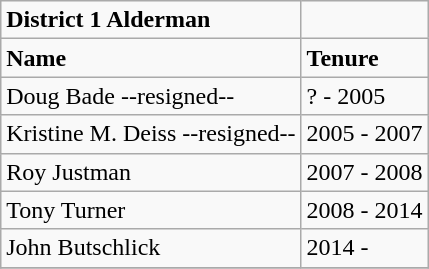<table role="presentation" class="wikitable mw-collapsible mw-collapsed">
<tr>
<td><strong>District 1 Alderman</strong></td>
</tr>
<tr>
<td><strong>Name</strong></td>
<td><strong>Tenure</strong></td>
</tr>
<tr>
<td>Doug Bade --resigned--</td>
<td>? - 2005</td>
</tr>
<tr>
<td>Kristine M. Deiss --resigned--</td>
<td>2005 - 2007</td>
</tr>
<tr>
<td>Roy Justman</td>
<td>2007 - 2008</td>
</tr>
<tr>
<td>Tony Turner</td>
<td>2008 - 2014</td>
</tr>
<tr>
<td>John Butschlick</td>
<td>2014 -</td>
</tr>
<tr>
</tr>
</table>
